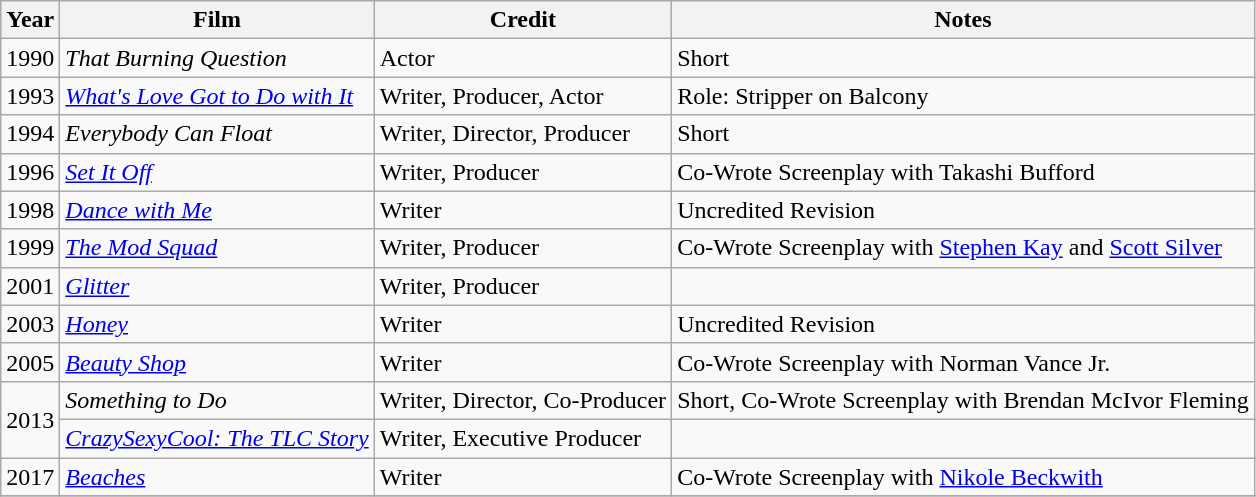<table class="wikitable">
<tr>
<th>Year</th>
<th>Film</th>
<th>Credit</th>
<th>Notes</th>
</tr>
<tr>
<td>1990</td>
<td><em>That Burning Question</em></td>
<td>Actor</td>
<td>Short</td>
</tr>
<tr>
<td>1993</td>
<td><em><a href='#'>What's Love Got to Do with It</a></em></td>
<td>Writer, Producer, Actor</td>
<td>Role: Stripper on Balcony</td>
</tr>
<tr>
<td>1994</td>
<td><em>Everybody Can Float</em></td>
<td>Writer, Director, Producer</td>
<td>Short</td>
</tr>
<tr>
<td>1996</td>
<td><em><a href='#'>Set It Off</a></em></td>
<td>Writer, Producer</td>
<td>Co-Wrote Screenplay with Takashi Bufford</td>
</tr>
<tr>
<td>1998</td>
<td><em><a href='#'>Dance with Me</a></em></td>
<td>Writer</td>
<td>Uncredited Revision</td>
</tr>
<tr>
<td>1999</td>
<td><em><a href='#'>The Mod Squad</a></em></td>
<td>Writer, Producer</td>
<td>Co-Wrote Screenplay with <a href='#'>Stephen Kay</a> and <a href='#'>Scott Silver</a></td>
</tr>
<tr>
<td>2001</td>
<td><em><a href='#'>Glitter</a></em></td>
<td>Writer, Producer</td>
<td></td>
</tr>
<tr>
<td>2003</td>
<td><em><a href='#'>Honey</a></em></td>
<td>Writer</td>
<td>Uncredited Revision</td>
</tr>
<tr>
<td>2005</td>
<td><em><a href='#'>Beauty Shop</a></em></td>
<td>Writer</td>
<td>Co-Wrote Screenplay with Norman Vance Jr.</td>
</tr>
<tr>
<td rowspan=2>2013</td>
<td><em>Something to Do</em></td>
<td>Writer, Director, Co-Producer</td>
<td>Short, Co-Wrote Screenplay with Brendan McIvor Fleming</td>
</tr>
<tr>
<td><em><a href='#'>CrazySexyCool: The TLC Story</a></em></td>
<td>Writer, Executive Producer</td>
<td></td>
</tr>
<tr>
<td>2017</td>
<td><em><a href='#'>Beaches</a></em></td>
<td>Writer</td>
<td>Co-Wrote Screenplay with <a href='#'>Nikole Beckwith</a></td>
</tr>
<tr>
</tr>
</table>
